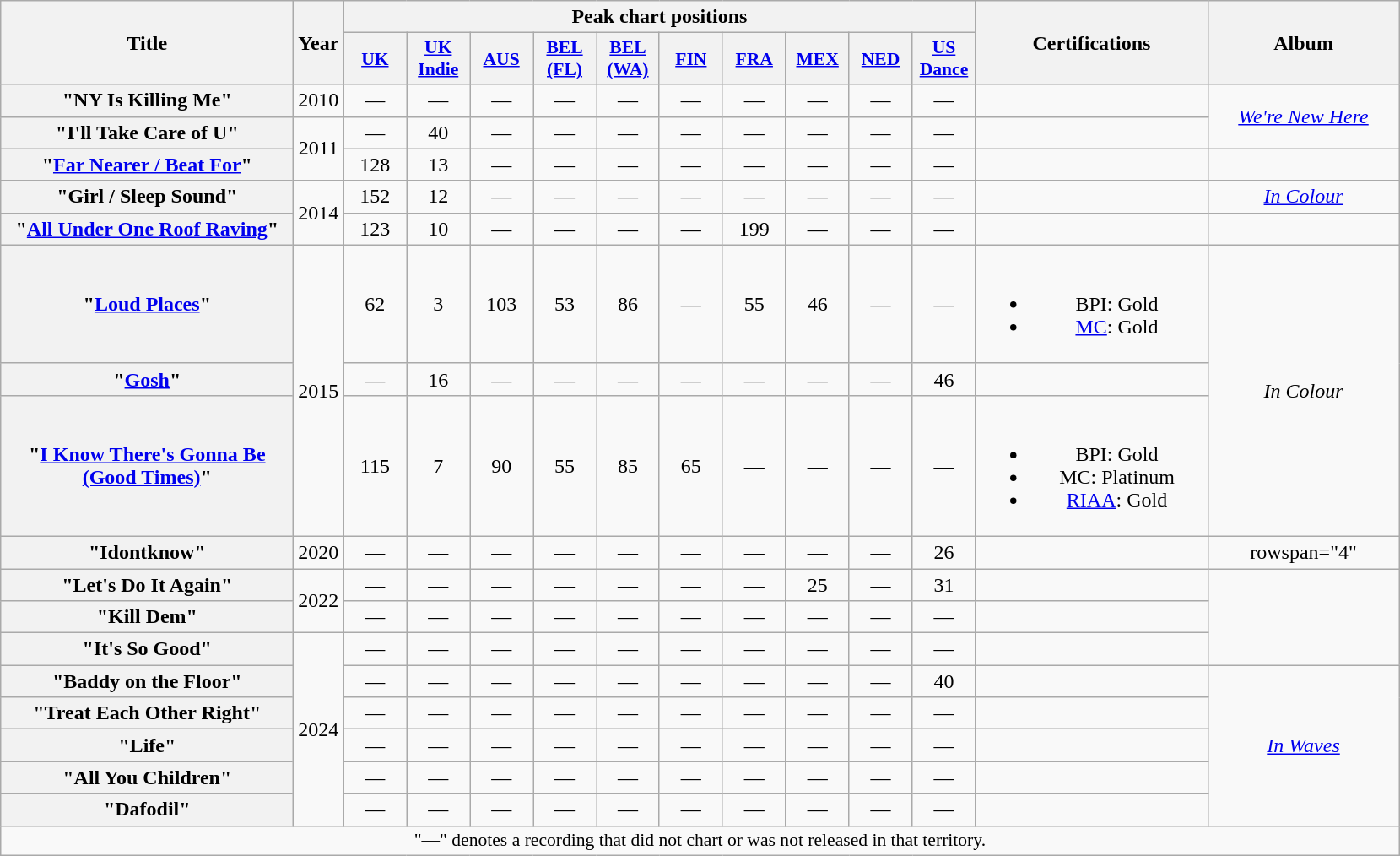<table class="wikitable plainrowheaders" style="text-align:center;">
<tr>
<th scope="col" rowspan="2" style="width: 14em;">Title</th>
<th scope="col" rowspan="2" style="width: 1em;">Year</th>
<th scope="col" colspan="10">Peak chart positions</th>
<th scope="col" rowspan="2" style="width: 11em;">Certifications</th>
<th scope="col" rowspan="2" style="width: 9em;">Album</th>
</tr>
<tr>
<th scope="col" style="width:3em;font-size:90%;"><a href='#'>UK</a><br></th>
<th scope="col" style="width:3em;font-size:90%;"><a href='#'>UK<br>Indie</a><br></th>
<th scope="col" style="width:3em;font-size:90%;"><a href='#'>AUS</a><br></th>
<th scope="col" style="width:3em;font-size:90%;"><a href='#'>BEL<br>(FL)</a><br></th>
<th scope="col" style="width:3em;font-size:90%;"><a href='#'>BEL<br>(WA)</a><br></th>
<th scope="col" style="width:3em;font-size:90%;"><a href='#'>FIN</a><br></th>
<th scope="col" style="width:3em;font-size:90%;"><a href='#'>FRA</a><br></th>
<th scope="col" style="width:3em;font-size:90%;"><a href='#'>MEX</a><br></th>
<th scope="col" style="width:3em;font-size:90%;"><a href='#'>NED</a><br></th>
<th scope="col" style="width:3em;font-size:90%;"><a href='#'>US<br>Dance</a><br></th>
</tr>
<tr>
<th scope="row">"NY Is Killing Me"</th>
<td>2010</td>
<td>—</td>
<td>—</td>
<td>—</td>
<td>—</td>
<td>—</td>
<td>—</td>
<td>—</td>
<td>—</td>
<td>—</td>
<td>—</td>
<td></td>
<td rowspan="2"><em><a href='#'>We're New Here</a></em><br></td>
</tr>
<tr>
<th scope="row">"I'll Take Care of U"</th>
<td rowspan="2">2011</td>
<td>—</td>
<td>40</td>
<td>—</td>
<td>—</td>
<td>—</td>
<td>—</td>
<td>—</td>
<td>—</td>
<td>—</td>
<td>—</td>
<td></td>
</tr>
<tr>
<th scope="row">"<a href='#'>Far Nearer / Beat For</a>"</th>
<td>128</td>
<td>13</td>
<td>—</td>
<td>—</td>
<td>—</td>
<td>—</td>
<td>—</td>
<td>—</td>
<td>—</td>
<td>—</td>
<td></td>
<td></td>
</tr>
<tr>
<th scope="row">"Girl / Sleep Sound"</th>
<td rowspan="2">2014</td>
<td>152</td>
<td>12</td>
<td>—</td>
<td>—</td>
<td>—</td>
<td>—</td>
<td>—</td>
<td>—</td>
<td>—</td>
<td>—</td>
<td></td>
<td><em><a href='#'>In Colour</a></em></td>
</tr>
<tr>
<th scope="row">"<a href='#'>All Under One Roof Raving</a>"</th>
<td>123</td>
<td>10</td>
<td>—</td>
<td>—</td>
<td>—</td>
<td>—</td>
<td>199</td>
<td>—</td>
<td>—</td>
<td>—</td>
<td></td>
<td></td>
</tr>
<tr>
<th scope="row">"<a href='#'>Loud Places</a>"<br></th>
<td rowspan="3">2015</td>
<td>62</td>
<td>3</td>
<td>103</td>
<td>53</td>
<td>86</td>
<td>—</td>
<td>55</td>
<td>46</td>
<td>—</td>
<td>—</td>
<td><br><ul><li>BPI: Gold</li><li><a href='#'>MC</a>: Gold</li></ul></td>
<td rowspan="3"><em>In Colour</em></td>
</tr>
<tr>
<th scope="row">"<a href='#'>Gosh</a>"</th>
<td>—</td>
<td>16</td>
<td>—</td>
<td>—</td>
<td>—</td>
<td>—</td>
<td>—</td>
<td>—</td>
<td>—</td>
<td>46</td>
<td></td>
</tr>
<tr>
<th scope="row">"<a href='#'>I Know There's Gonna Be (Good Times)</a>"<br></th>
<td>115</td>
<td>7</td>
<td>90</td>
<td>55</td>
<td>85</td>
<td>65</td>
<td>—</td>
<td>—</td>
<td>—</td>
<td>—</td>
<td><br><ul><li>BPI: Gold</li><li>MC: Platinum</li><li><a href='#'>RIAA</a>: Gold</li></ul></td>
</tr>
<tr>
<th scope="row">"Idontknow"</th>
<td style="text-align:center;">2020</td>
<td>—</td>
<td>—</td>
<td>—</td>
<td>—</td>
<td>—</td>
<td>—</td>
<td>—</td>
<td>—</td>
<td>—</td>
<td>26</td>
<td></td>
<td>rowspan="4" </td>
</tr>
<tr>
<th scope="row">"Let's Do It Again"</th>
<td rowspan="2">2022</td>
<td>—</td>
<td>—</td>
<td>—</td>
<td>—</td>
<td>—</td>
<td>—</td>
<td>—</td>
<td>25</td>
<td>—</td>
<td>31</td>
<td></td>
</tr>
<tr>
<th scope="row">"Kill Dem"</th>
<td>—</td>
<td>—</td>
<td>—</td>
<td>—</td>
<td>—</td>
<td>—</td>
<td>—</td>
<td>—</td>
<td>—</td>
<td>—</td>
<td></td>
</tr>
<tr>
<th scope="row">"It's So Good"</th>
<td rowspan="6">2024</td>
<td>—</td>
<td>—</td>
<td>—</td>
<td>—</td>
<td>—</td>
<td>—</td>
<td>—</td>
<td>—</td>
<td>—</td>
<td>—</td>
<td></td>
</tr>
<tr>
<th scope="row">"Baddy on the Floor"<br></th>
<td>—</td>
<td>—</td>
<td>—</td>
<td>—</td>
<td>—</td>
<td>—</td>
<td>—</td>
<td>—</td>
<td>—</td>
<td>40</td>
<td></td>
<td rowspan="5"><em><a href='#'>In Waves</a></em></td>
</tr>
<tr>
<th scope="row">"Treat Each Other Right"</th>
<td>—</td>
<td>—</td>
<td>—</td>
<td>—</td>
<td>—</td>
<td>—</td>
<td>—</td>
<td>—</td>
<td>—</td>
<td>—</td>
<td></td>
</tr>
<tr>
<th scope="row">"Life"<br></th>
<td>—</td>
<td>—</td>
<td>—</td>
<td>—</td>
<td>—</td>
<td>—</td>
<td>—</td>
<td>—</td>
<td>—</td>
<td>—</td>
<td></td>
</tr>
<tr>
<th scope="row">"All You Children"<br></th>
<td>—</td>
<td>—</td>
<td>—</td>
<td>—</td>
<td>—</td>
<td>—</td>
<td>—</td>
<td>—</td>
<td>—</td>
<td>—</td>
<td></td>
</tr>
<tr>
<th scope="row">"Dafodil"<br></th>
<td>—</td>
<td>—</td>
<td>—</td>
<td>—</td>
<td>—</td>
<td>—</td>
<td>—</td>
<td>—</td>
<td>—</td>
<td>—</td>
<td></td>
</tr>
<tr>
<td colspan="14" style="font-size:90%">"—" denotes a recording that did not chart or was not released in that territory.</td>
</tr>
</table>
